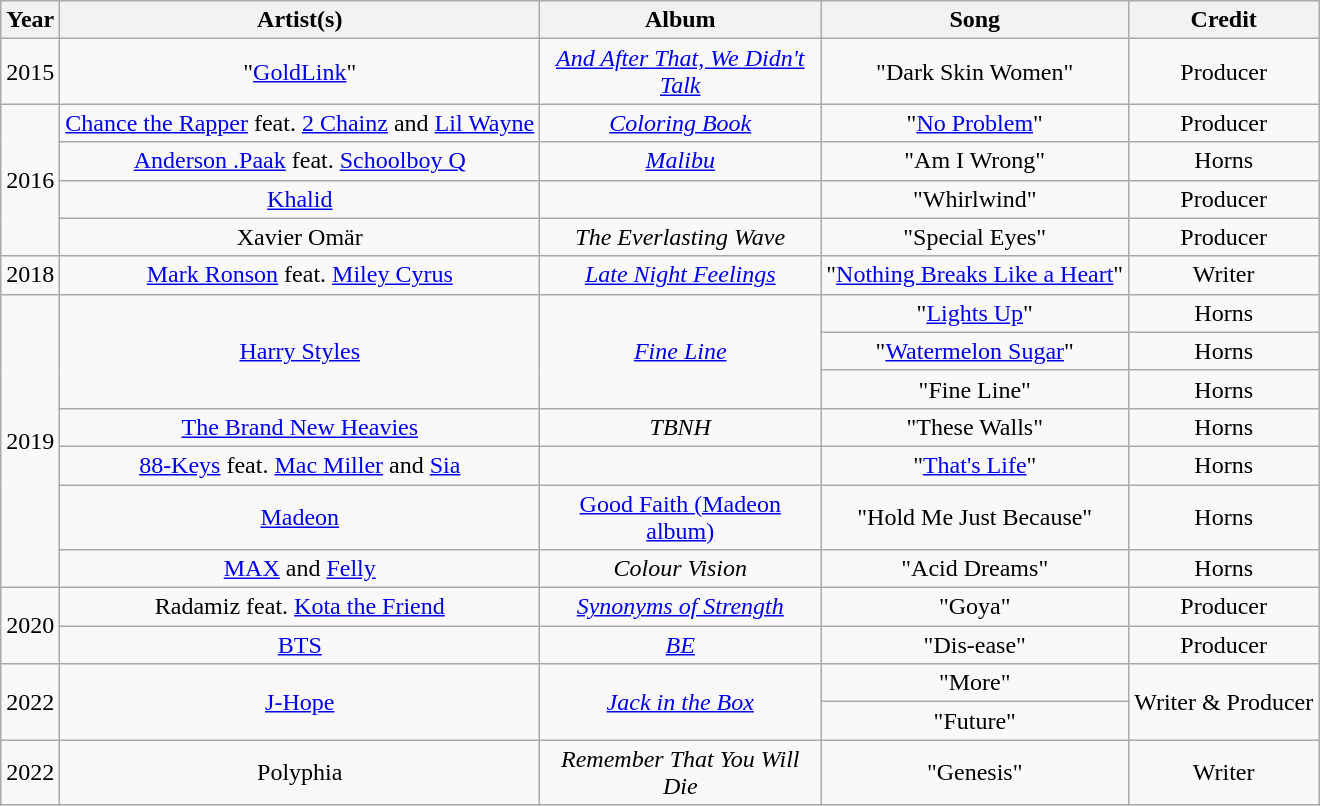<table class="wikitable plainrowheaders" style="text-align:center;">
<tr>
<th scope="col">Year</th>
<th scope="col">Artist(s)</th>
<th scope="col" style="width:180px;">Album</th>
<th scope="col">Song</th>
<th scope="col">Credit</th>
</tr>
<tr>
<td>2015</td>
<td>"<a href='#'>GoldLink</a>"</td>
<td><em><a href='#'>And After That, We Didn't Talk</a></em></td>
<td>"Dark Skin Women"</td>
<td>Producer</td>
</tr>
<tr>
<td rowspan="4">2016</td>
<td><a href='#'>Chance the Rapper</a> feat. <a href='#'>2 Chainz</a> and <a href='#'>Lil Wayne</a></td>
<td><em><a href='#'>Coloring Book</a></em></td>
<td>"<a href='#'>No Problem</a>"</td>
<td>Producer</td>
</tr>
<tr>
<td><a href='#'>Anderson .Paak</a> feat. <a href='#'>Schoolboy Q</a></td>
<td><em><a href='#'>Malibu</a></em></td>
<td>"Am I Wrong"</td>
<td>Horns</td>
</tr>
<tr>
<td><a href='#'>Khalid</a></td>
<td></td>
<td>"Whirlwind"</td>
<td>Producer</td>
</tr>
<tr>
<td>Xavier Omär</td>
<td><em>The Everlasting Wave</em></td>
<td>"Special Eyes"</td>
<td>Producer</td>
</tr>
<tr>
<td rowspan="1">2018</td>
<td><a href='#'>Mark Ronson</a> feat. <a href='#'>Miley Cyrus</a></td>
<td><em><a href='#'>Late Night Feelings</a></em></td>
<td>"<a href='#'>Nothing Breaks Like a Heart</a>"</td>
<td>Writer</td>
</tr>
<tr>
<td rowspan="7">2019</td>
<td rowspan="3"><a href='#'>Harry Styles</a></td>
<td rowspan="3"><em><a href='#'>Fine Line</a></em></td>
<td>"<a href='#'>Lights Up</a>"</td>
<td>Horns</td>
</tr>
<tr>
<td>"<a href='#'>Watermelon Sugar</a>"</td>
<td>Horns</td>
</tr>
<tr>
<td>"Fine Line"</td>
<td>Horns</td>
</tr>
<tr>
<td><a href='#'>The Brand New Heavies</a></td>
<td><em>TBNH</em></td>
<td>"These Walls"</td>
<td>Horns</td>
</tr>
<tr>
<td><a href='#'>88-Keys</a> feat. <a href='#'>Mac Miller</a> and <a href='#'>Sia</a></td>
<td></td>
<td>"<a href='#'>That's Life</a>"</td>
<td>Horns</td>
</tr>
<tr>
<td><a href='#'>Madeon</a></td>
<td><a href='#'>Good Faith (Madeon album)</a></td>
<td>"Hold Me Just Because"</td>
<td>Horns</td>
</tr>
<tr>
<td><a href='#'>MAX</a> and <a href='#'>Felly</a></td>
<td><em>Colour Vision</em></td>
<td>"Acid Dreams"</td>
<td>Horns</td>
</tr>
<tr>
<td rowspan="2">2020</td>
<td>Radamiz feat. <a href='#'>Kota the Friend</a></td>
<td><em><a href='#'>Synonyms of Strength</a></em></td>
<td>"Goya"</td>
<td>Producer</td>
</tr>
<tr>
<td><a href='#'>BTS</a></td>
<td><em><a href='#'>BE</a></em></td>
<td>"Dis-ease"</td>
<td>Producer</td>
</tr>
<tr>
<td rowspan="2">2022</td>
<td rowspan="2"><a href='#'>J-Hope</a></td>
<td rowspan="2"><em><a href='#'>Jack in the Box</a></em></td>
<td>"More"</td>
<td rowspan="2">Writer & Producer</td>
</tr>
<tr>
<td>"Future"</td>
</tr>
<tr>
<td>2022</td>
<td>Polyphia</td>
<td><em>Remember That You Will Die</em></td>
<td>"Genesis"</td>
<td>Writer</td>
</tr>
</table>
